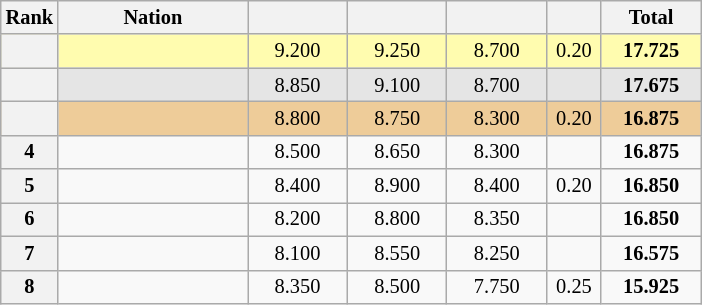<table class="wikitable sortable" style="text-align:center; font-size:85%">
<tr>
<th scope="col" style="width:25px;">Rank</th>
<th ! scope="col" style="width:120px;">Nation</th>
<th ! scope="col" style="width:60px;"></th>
<th ! scope="col" style="width:60px;"></th>
<th ! scope="col" style="width:60px;"></th>
<th ! scope="col" style="width:30px;"></th>
<th ! scope="col" style="width:60px;">Total</th>
</tr>
<tr style="background:#fffcaf;">
<th scope=row style="text-align:center"></th>
<td style="text-align:left;"></td>
<td>9.200</td>
<td>9.250</td>
<td>8.700</td>
<td>0.20</td>
<td><strong>17.725</strong></td>
</tr>
<tr style="background:#e5e5e5;">
<th scope=row style="text-align:center"></th>
<td style="text-align:left;"></td>
<td>8.850</td>
<td>9.100</td>
<td>8.700</td>
<td></td>
<td><strong>17.675</strong></td>
</tr>
<tr style="background:#ec9;">
<th scope=row style="text-align:center"></th>
<td style="text-align:left;"></td>
<td>8.800</td>
<td>8.750</td>
<td>8.300</td>
<td>0.20</td>
<td><strong>16.875</strong></td>
</tr>
<tr>
<th scope=row style="text-align:center">4</th>
<td style="text-align:left;"></td>
<td>8.500</td>
<td>8.650</td>
<td>8.300</td>
<td></td>
<td><strong>16.875</strong></td>
</tr>
<tr>
<th scope=row style="text-align:center">5</th>
<td style="text-align:left;"></td>
<td>8.400</td>
<td>8.900</td>
<td>8.400</td>
<td>0.20</td>
<td><strong>16.850</strong></td>
</tr>
<tr>
<th scope=row style="text-align:center">6</th>
<td style="text-align:left;"></td>
<td>8.200</td>
<td>8.800</td>
<td>8.350</td>
<td></td>
<td><strong>16.850</strong></td>
</tr>
<tr>
<th scope=row style="text-align:center">7</th>
<td style="text-align:left;"></td>
<td>8.100</td>
<td>8.550</td>
<td>8.250</td>
<td></td>
<td><strong>16.575</strong></td>
</tr>
<tr>
<th scope=row style="text-align:center">8</th>
<td style="text-align:left;"></td>
<td>8.350</td>
<td>8.500</td>
<td>7.750</td>
<td>0.25</td>
<td><strong>15.925</strong></td>
</tr>
</table>
